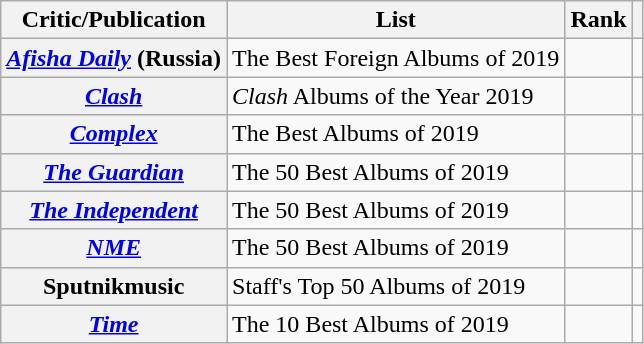<table class="wikitable sortable plainrowheaders" style="border:none; margin:0;">
<tr>
<th scope="col">Critic/Publication</th>
<th scope="col" class="unsortable">List</th>
<th scope="col" data-sort-type="number">Rank</th>
<th scope="col" class="unsortable"></th>
</tr>
<tr>
<th scope="row"><em><a href='#'>Afisha Daily</a></em> (Russia)</th>
<td>The Best Foreign Albums of 2019</td>
<td></td>
<td></td>
</tr>
<tr>
<th scope="row"><em><a href='#'>Clash</a></em></th>
<td><em>Clash</em> Albums of the Year 2019</td>
<td></td>
<td></td>
</tr>
<tr>
<th scope="row"><em><a href='#'>Complex</a></em></th>
<td>The Best Albums of 2019</td>
<td></td>
<td></td>
</tr>
<tr>
<th scope="row"><em><a href='#'>The Guardian</a></em></th>
<td>The 50 Best Albums of 2019</td>
<td></td>
<td></td>
</tr>
<tr>
<th scope="row"><em><a href='#'>The Independent</a></em></th>
<td>The 50 Best Albums of 2019</td>
<td></td>
<td></td>
</tr>
<tr>
<th scope="row"><em><a href='#'>NME</a></em></th>
<td>The 50 Best Albums of 2019</td>
<td></td>
<td></td>
</tr>
<tr>
<th scope="row">Sputnikmusic</th>
<td>Staff's Top 50 Albums of 2019</td>
<td></td>
<td></td>
</tr>
<tr>
<th scope="row"><em><a href='#'>Time</a></em></th>
<td>The 10 Best Albums of 2019</td>
<td></td>
<td></td>
</tr>
</table>
